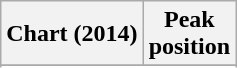<table class="wikitable sortable plainrowheaders">
<tr>
<th>Chart (2014)</th>
<th>Peak<br>position</th>
</tr>
<tr>
</tr>
<tr>
</tr>
<tr>
</tr>
</table>
